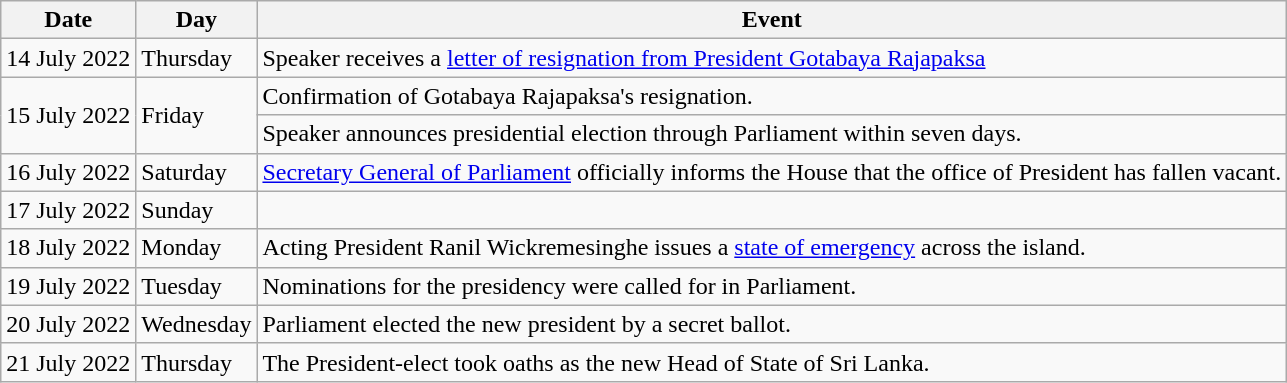<table class="wikitable">
<tr>
<th>Date</th>
<th>Day</th>
<th>Event</th>
</tr>
<tr>
<td>14 July 2022</td>
<td>Thursday</td>
<td>Speaker receives a <a href='#'>letter of resignation from President Gotabaya Rajapaksa</a></td>
</tr>
<tr>
<td rowspan="2">15 July 2022</td>
<td rowspan="2">Friday</td>
<td>Confirmation of Gotabaya Rajapaksa's resignation.</td>
</tr>
<tr>
<td>Speaker announces presidential election through Parliament within seven days.</td>
</tr>
<tr>
<td>16 July 2022</td>
<td>Saturday</td>
<td><a href='#'>Secretary General of Parliament</a> officially informs the House that the office of President has fallen vacant.</td>
</tr>
<tr>
<td>17 July 2022</td>
<td>Sunday</td>
<td></td>
</tr>
<tr>
<td>18 July 2022</td>
<td>Monday</td>
<td>Acting President Ranil Wickremesinghe issues a <a href='#'>state of emergency</a> across the island.</td>
</tr>
<tr>
<td>19 July 2022</td>
<td>Tuesday</td>
<td>Nominations for the presidency were called for in Parliament.</td>
</tr>
<tr>
<td>20 July 2022</td>
<td>Wednesday</td>
<td>Parliament elected the new president by a secret ballot.</td>
</tr>
<tr>
<td>21 July 2022</td>
<td>Thursday</td>
<td>The President-elect took oaths as the new Head of State of Sri Lanka.</td>
</tr>
</table>
